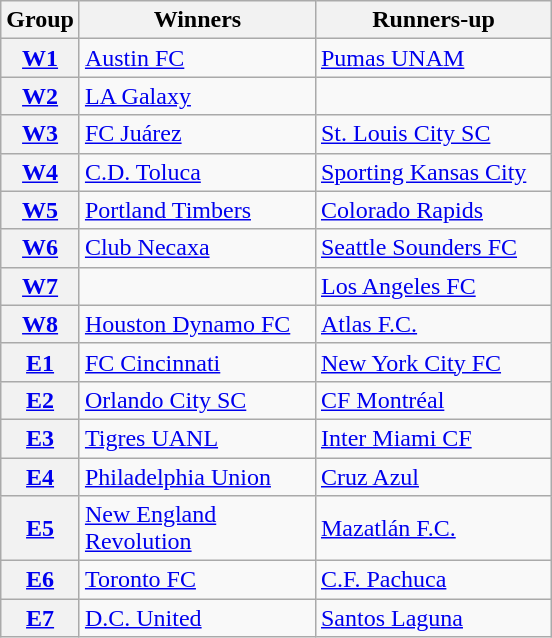<table class="wikitable">
<tr>
<th>Group</th>
<th width="150">Winners</th>
<th width="150">Runners-up</th>
</tr>
<tr>
<th><a href='#'>W1</a></th>
<td> <a href='#'>Austin FC</a></td>
<td> <a href='#'>Pumas UNAM</a></td>
</tr>
<tr>
<th><a href='#'>W2</a></th>
<td> <a href='#'>LA Galaxy</a></td>
<td></td>
</tr>
<tr>
<th><a href='#'>W3</a></th>
<td> <a href='#'>FC Juárez</a></td>
<td> <a href='#'>St. Louis City SC</a></td>
</tr>
<tr>
<th><a href='#'>W4</a></th>
<td> <a href='#'>C.D. Toluca</a></td>
<td> <a href='#'>Sporting Kansas City</a></td>
</tr>
<tr>
<th><a href='#'>W5</a></th>
<td> <a href='#'>Portland Timbers</a></td>
<td> <a href='#'>Colorado Rapids</a></td>
</tr>
<tr>
<th><a href='#'>W6</a></th>
<td> <a href='#'>Club Necaxa</a></td>
<td> <a href='#'>Seattle Sounders FC</a></td>
</tr>
<tr>
<th><a href='#'>W7</a></th>
<td></td>
<td> <a href='#'>Los Angeles FC</a></td>
</tr>
<tr>
<th><a href='#'>W8</a></th>
<td> <a href='#'>Houston Dynamo FC</a></td>
<td> <a href='#'>Atlas F.C.</a></td>
</tr>
<tr>
<th><a href='#'>E1</a></th>
<td> <a href='#'>FC Cincinnati</a></td>
<td> <a href='#'>New York City FC</a></td>
</tr>
<tr>
<th><a href='#'>E2</a></th>
<td> <a href='#'>Orlando City SC</a></td>
<td> <a href='#'>CF Montréal</a></td>
</tr>
<tr>
<th><a href='#'>E3</a></th>
<td> <a href='#'>Tigres UANL</a></td>
<td> <a href='#'>Inter Miami CF</a></td>
</tr>
<tr>
<th><a href='#'>E4</a></th>
<td> <a href='#'>Philadelphia Union</a></td>
<td> <a href='#'>Cruz Azul</a></td>
</tr>
<tr>
<th><a href='#'>E5</a></th>
<td> <a href='#'>New England Revolution</a></td>
<td> <a href='#'>Mazatlán F.C.</a></td>
</tr>
<tr>
<th><a href='#'>E6</a></th>
<td> <a href='#'>Toronto FC</a></td>
<td> <a href='#'>C.F. Pachuca</a></td>
</tr>
<tr>
<th><a href='#'>E7</a></th>
<td> <a href='#'>D.C. United</a></td>
<td> <a href='#'>Santos Laguna</a></td>
</tr>
</table>
